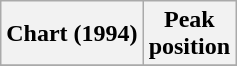<table class="wikitable">
<tr>
<th>Chart (1994)</th>
<th>Peak<br>position</th>
</tr>
<tr>
</tr>
</table>
